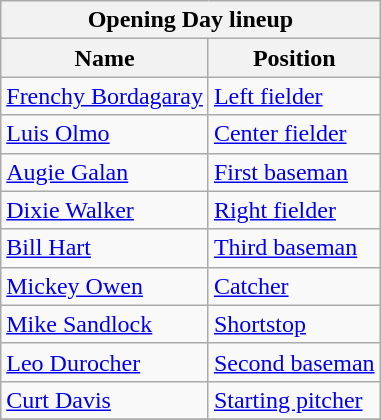<table class="wikitable" style="text-align:left">
<tr>
<th colspan="2">Opening Day lineup</th>
</tr>
<tr>
<th>Name</th>
<th>Position</th>
</tr>
<tr>
<td><a href='#'>Frenchy Bordagaray</a></td>
<td><a href='#'>Left fielder</a></td>
</tr>
<tr>
<td><a href='#'>Luis Olmo</a></td>
<td><a href='#'>Center fielder</a></td>
</tr>
<tr>
<td><a href='#'>Augie Galan</a></td>
<td><a href='#'>First baseman</a></td>
</tr>
<tr>
<td><a href='#'>Dixie Walker</a></td>
<td><a href='#'>Right fielder</a></td>
</tr>
<tr>
<td><a href='#'>Bill Hart</a></td>
<td><a href='#'>Third baseman</a></td>
</tr>
<tr>
<td><a href='#'>Mickey Owen</a></td>
<td><a href='#'>Catcher</a></td>
</tr>
<tr>
<td><a href='#'>Mike Sandlock</a></td>
<td><a href='#'>Shortstop</a></td>
</tr>
<tr>
<td><a href='#'>Leo Durocher</a></td>
<td><a href='#'>Second baseman</a></td>
</tr>
<tr>
<td><a href='#'>Curt Davis</a></td>
<td><a href='#'>Starting pitcher</a></td>
</tr>
<tr>
</tr>
</table>
